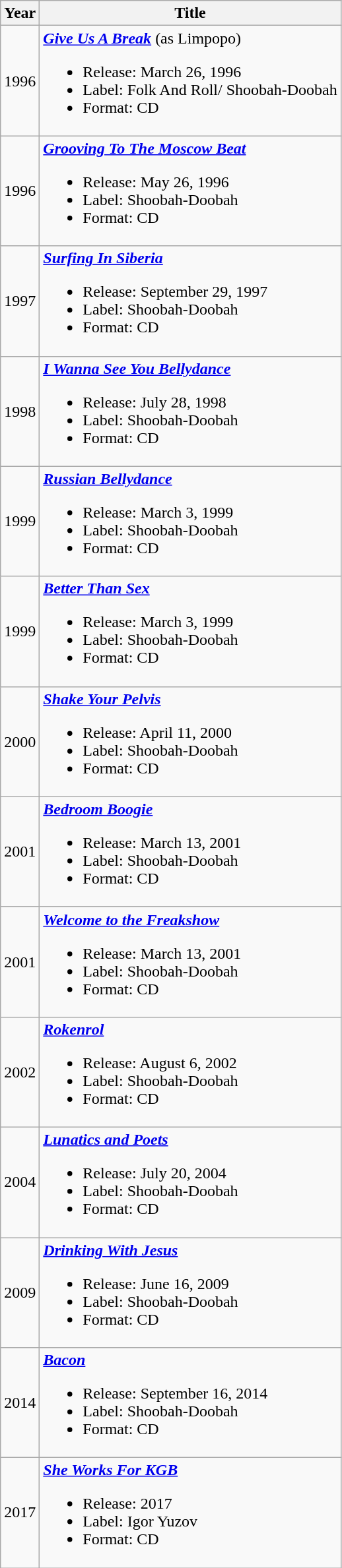<table class="wikitable">
<tr>
<th>Year</th>
<th>Title</th>
</tr>
<tr>
<td>1996</td>
<td style="text-align:left;"><strong><em><a href='#'>Give Us A Break</a></em></strong> (as Limpopo)<br><ul><li>Release: March 26, 1996</li><li>Label: Folk And Roll/ Shoobah-Doobah</li><li>Format: CD</li></ul></td>
</tr>
<tr>
<td>1996</td>
<td style="text-align:left;"><strong><em><a href='#'>Grooving To The Moscow Beat</a></em></strong><br><ul><li>Release: May 26, 1996</li><li>Label: Shoobah-Doobah</li><li>Format: CD</li></ul></td>
</tr>
<tr>
<td>1997</td>
<td style="text-align:left;"><strong><em><a href='#'>Surfing In Siberia</a></em></strong><br><ul><li>Release: September 29, 1997</li><li>Label: Shoobah-Doobah</li><li>Format: CD</li></ul></td>
</tr>
<tr>
<td>1998</td>
<td style="text-align:left;"><strong><em><a href='#'>I Wanna See You Bellydance</a></em></strong><br><ul><li>Release: July 28, 1998</li><li>Label: Shoobah-Doobah</li><li>Format: CD</li></ul></td>
</tr>
<tr>
<td>1999</td>
<td style="text-align:left;"><strong><em><a href='#'>Russian Bellydance</a></em></strong><br><ul><li>Release: March 3, 1999</li><li>Label: Shoobah-Doobah</li><li>Format: CD</li></ul></td>
</tr>
<tr>
<td>1999</td>
<td style="text-align:left;"><strong><em><a href='#'>Better Than Sex</a></em></strong><br><ul><li>Release: March 3, 1999</li><li>Label: Shoobah-Doobah</li><li>Format: CD</li></ul></td>
</tr>
<tr>
<td>2000</td>
<td style="text-align:left;"><strong><em><a href='#'>Shake Your Pelvis</a></em></strong><br><ul><li>Release: April 11, 2000</li><li>Label: Shoobah-Doobah</li><li>Format: CD</li></ul></td>
</tr>
<tr>
<td>2001</td>
<td style="text-align:left;"><strong><em><a href='#'>Bedroom Boogie</a></em></strong><br><ul><li>Release: March 13, 2001</li><li>Label: Shoobah-Doobah</li><li>Format: CD</li></ul></td>
</tr>
<tr>
<td>2001</td>
<td style="text-align:left;"><strong><em><a href='#'>Welcome to the Freakshow</a></em></strong><br><ul><li>Release: March 13, 2001</li><li>Label: Shoobah-Doobah</li><li>Format: CD</li></ul></td>
</tr>
<tr>
<td>2002</td>
<td style="text-align:left;"><strong><em><a href='#'>Rokenrol</a></em></strong><br><ul><li>Release: August 6, 2002</li><li>Label: Shoobah-Doobah</li><li>Format: CD</li></ul></td>
</tr>
<tr>
<td>2004</td>
<td style="text-align:left;"><strong><em><a href='#'>Lunatics and Poets</a></em></strong><br><ul><li>Release: July 20, 2004</li><li>Label: Shoobah-Doobah</li><li>Format: CD</li></ul></td>
</tr>
<tr>
<td>2009</td>
<td style="text-align:left;"><strong><em><a href='#'>Drinking With Jesus</a></em></strong><br><ul><li>Release: June 16, 2009</li><li>Label: Shoobah-Doobah</li><li>Format: CD</li></ul></td>
</tr>
<tr>
<td>2014</td>
<td style="text-align:left;"><strong><em><a href='#'>Bacon</a></em></strong><br><ul><li>Release: September 16, 2014</li><li>Label: Shoobah-Doobah</li><li>Format: CD</li></ul></td>
</tr>
<tr>
<td>2017</td>
<td style="text-align:left;"><strong><em><a href='#'>She Works For KGB</a></em></strong><br><ul><li>Release: 2017</li><li>Label: Igor Yuzov</li><li>Format: CD</li></ul></td>
</tr>
</table>
